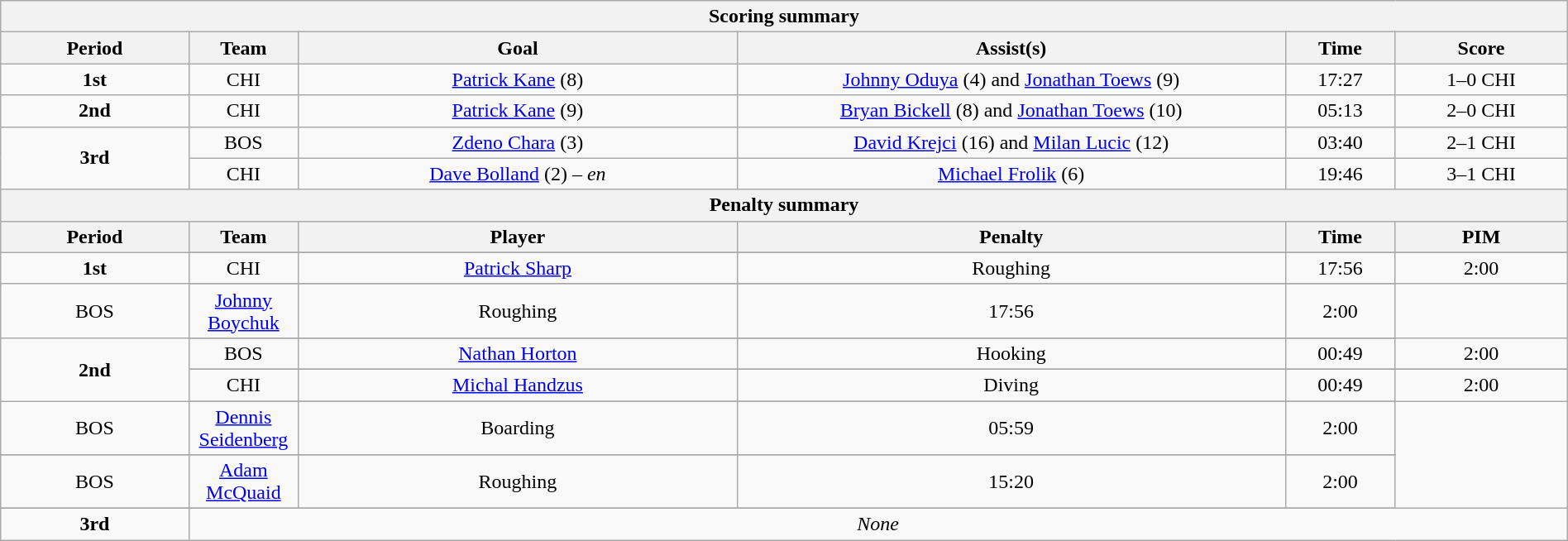<table style="width:100%;" class="wikitable">
<tr>
<th colspan=6>Scoring summary</th>
</tr>
<tr>
<th style="width:12%;">Period</th>
<th style="width:7%;">Team</th>
<th style="width:28%;">Goal</th>
<th style="width:35%;">Assist(s)</th>
<th style="width:7%;">Time</th>
<th style="width:11%;">Score</th>
</tr>
<tr style="text-align:center;">
<td style="text-align:center;"><strong>1st</strong></td>
<td align=center>CHI</td>
<td><a href='#'>Patrick Kane</a> (8)</td>
<td><a href='#'>Johnny Oduya</a> (4) and <a href='#'>Jonathan Toews</a> (9)</td>
<td align=center>17:27</td>
<td align=center>1–0 CHI</td>
</tr>
<tr style="text-align:center;">
<td style="text-align:center;"><strong>2nd</strong></td>
<td align=center>CHI</td>
<td><a href='#'>Patrick Kane</a> (9)</td>
<td><a href='#'>Bryan Bickell</a> (8) and <a href='#'>Jonathan Toews</a> (10)</td>
<td align=center>05:13</td>
<td align=center>2–0 CHI</td>
</tr>
<tr style="text-align:center;">
<td style="text-align:center;" rowspan="2"><strong>3rd</strong></td>
<td align=center>BOS</td>
<td><a href='#'>Zdeno Chara</a> (3)</td>
<td><a href='#'>David Krejci</a> (16) and <a href='#'>Milan Lucic</a> (12)</td>
<td align=center>03:40</td>
<td align=center>2–1 CHI</td>
</tr>
<tr style="text-align:center;">
<td align=center>CHI</td>
<td><a href='#'>Dave Bolland</a> (2) – <em>en</em></td>
<td><a href='#'>Michael Frolik</a> (6)</td>
<td align=center>19:46</td>
<td align=center>3–1 CHI</td>
</tr>
<tr>
<th colspan=6>Penalty summary</th>
</tr>
<tr>
<th style="width:12%;">Period</th>
<th style="width:7%;">Team</th>
<th style="width:28%;">Player</th>
<th style="width:35%;">Penalty</th>
<th style="width:7%;">Time</th>
<th style="width:11%;">PIM</th>
</tr>
<tr>
<td style="text-align:center;" rowspan="3"><strong>1st</strong></td>
</tr>
<tr style="text-align:center;">
<td align=center>CHI</td>
<td><a href='#'>Patrick Sharp</a></td>
<td>Roughing</td>
<td align=center>17:56</td>
<td align=center>2:00</td>
</tr>
<tr>
</tr>
<tr style="text-align:center;">
<td align=center>BOS</td>
<td><a href='#'>Johnny Boychuk</a></td>
<td>Roughing</td>
<td align=center>17:56</td>
<td align=center>2:00</td>
</tr>
<tr>
<td style="text-align:center;" rowspan="5"><strong>2nd</strong></td>
</tr>
<tr style="text-align:center;">
<td align=center>BOS</td>
<td><a href='#'>Nathan Horton</a></td>
<td>Hooking</td>
<td align=center>00:49</td>
<td align=center>2:00</td>
</tr>
<tr>
</tr>
<tr style="text-align:center;">
<td align=center>CHI</td>
<td><a href='#'>Michal Handzus</a></td>
<td>Diving</td>
<td align=center>00:49</td>
<td align=center>2:00</td>
</tr>
<tr>
</tr>
<tr style="text-align:center;">
<td align=center>BOS</td>
<td><a href='#'>Dennis Seidenberg</a></td>
<td>Boarding</td>
<td align=center>05:59</td>
<td align=center>2:00</td>
</tr>
<tr>
</tr>
<tr style="text-align:center;">
<td align=center>BOS</td>
<td><a href='#'>Adam McQuaid</a></td>
<td>Roughing</td>
<td align=center>15:20</td>
<td align=center>2:00</td>
</tr>
<tr>
</tr>
<tr style="text-align:center;">
<td><strong>3rd</strong></td>
<td colspan="5"><em>None</em></td>
</tr>
</table>
